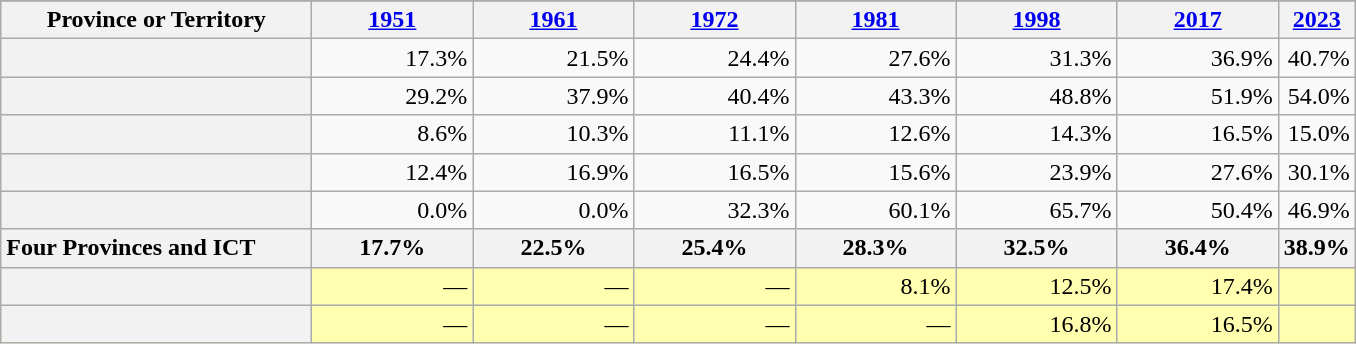<table class="wikitable" style=text-align:right>
<tr class=static-row-header style=vertical-align:bottom>
</tr>
<tr>
<th width="200">Province or Territory</th>
<th width="100"><a href='#'>1951</a></th>
<th width="100"><a href='#'>1961</a></th>
<th width="100"><a href='#'>1972</a></th>
<th width="100"><a href='#'>1981</a></th>
<th width="100"><a href='#'>1998</a></th>
<th width="100"><a href='#'>2017</a></th>
<th><a href='#'>2023</a></th>
</tr>
<tr>
<th style="text-align:left;"></th>
<td>17.3%</td>
<td>21.5%</td>
<td>24.4%</td>
<td>27.6%</td>
<td>31.3%</td>
<td>36.9%</td>
<td>40.7%</td>
</tr>
<tr>
<th style="text-align:left;"></th>
<td>29.2%</td>
<td>37.9%</td>
<td>40.4%</td>
<td>43.3%</td>
<td>48.8%</td>
<td>51.9%</td>
<td>54.0%</td>
</tr>
<tr>
<th style="text-align:left;"></th>
<td>8.6%</td>
<td>10.3%</td>
<td>11.1%</td>
<td>12.6%</td>
<td>14.3%</td>
<td>16.5%</td>
<td>15.0%</td>
</tr>
<tr>
<th style="text-align:left;"></th>
<td>12.4%</td>
<td>16.9%</td>
<td>16.5%</td>
<td>15.6%</td>
<td>23.9%</td>
<td>27.6%</td>
<td>30.1%</td>
</tr>
<tr>
<th style="text-align:left;"></th>
<td>0.0%</td>
<td>0.0%</td>
<td>32.3%</td>
<td>60.1%</td>
<td>65.7%</td>
<td>50.4%</td>
<td>46.9%</td>
</tr>
<tr>
<th style="text-align:left;">Four Provinces and ICT</th>
<th>17.7%</th>
<th>22.5%</th>
<th>25.4%</th>
<th>28.3%</th>
<th>32.5%</th>
<th>36.4%</th>
<th>38.9%</th>
</tr>
<tr bgcolor="#ffffaf">
<th style="text-align:left;"></th>
<td>—</td>
<td>—</td>
<td>—</td>
<td>8.1%</td>
<td>12.5%</td>
<td>17.4%</td>
<td></td>
</tr>
<tr bgcolor="#ffffaf">
<th style="text-align:left;"></th>
<td>—</td>
<td>—</td>
<td>—</td>
<td>—</td>
<td>16.8%</td>
<td>16.5%</td>
<td></td>
</tr>
</table>
